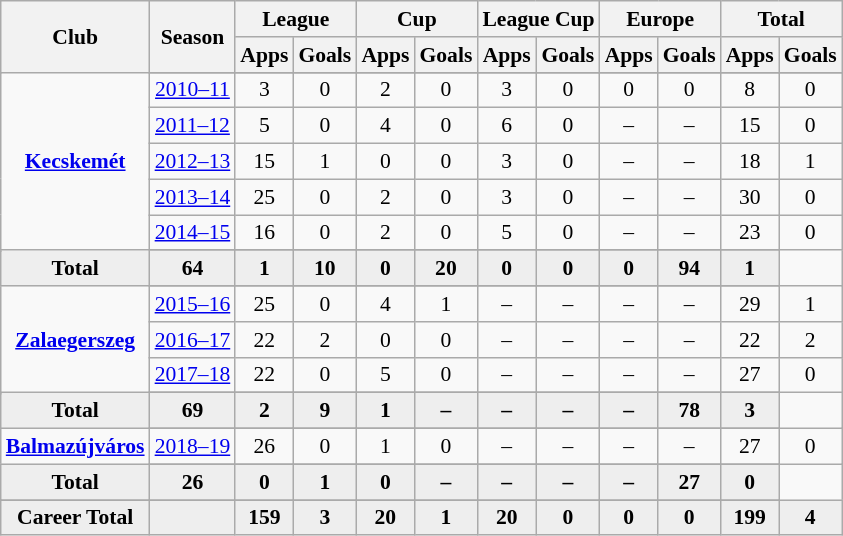<table class="wikitable" style="font-size:90%; text-align: center;">
<tr>
<th rowspan="2">Club</th>
<th rowspan="2">Season</th>
<th colspan="2">League</th>
<th colspan="2">Cup</th>
<th colspan="2">League Cup</th>
<th colspan="2">Europe</th>
<th colspan="2">Total</th>
</tr>
<tr>
<th>Apps</th>
<th>Goals</th>
<th>Apps</th>
<th>Goals</th>
<th>Apps</th>
<th>Goals</th>
<th>Apps</th>
<th>Goals</th>
<th>Apps</th>
<th>Goals</th>
</tr>
<tr ||-||-||-|->
<td rowspan="7" valign="center"><strong><a href='#'>Kecskemét</a></strong></td>
</tr>
<tr>
<td><a href='#'>2010–11</a></td>
<td>3</td>
<td>0</td>
<td>2</td>
<td>0</td>
<td>3</td>
<td>0</td>
<td>0</td>
<td>0</td>
<td>8</td>
<td>0</td>
</tr>
<tr>
<td><a href='#'>2011–12</a></td>
<td>5</td>
<td>0</td>
<td>4</td>
<td>0</td>
<td>6</td>
<td>0</td>
<td>–</td>
<td>–</td>
<td>15</td>
<td>0</td>
</tr>
<tr>
<td><a href='#'>2012–13</a></td>
<td>15</td>
<td>1</td>
<td>0</td>
<td>0</td>
<td>3</td>
<td>0</td>
<td>–</td>
<td>–</td>
<td>18</td>
<td>1</td>
</tr>
<tr>
<td><a href='#'>2013–14</a></td>
<td>25</td>
<td>0</td>
<td>2</td>
<td>0</td>
<td>3</td>
<td>0</td>
<td>–</td>
<td>–</td>
<td>30</td>
<td>0</td>
</tr>
<tr>
<td><a href='#'>2014–15</a></td>
<td>16</td>
<td>0</td>
<td>2</td>
<td>0</td>
<td>5</td>
<td>0</td>
<td>–</td>
<td>–</td>
<td>23</td>
<td>0</td>
</tr>
<tr>
</tr>
<tr style="font-weight:bold; background-color:#eeeeee;">
<td>Total</td>
<td>64</td>
<td>1</td>
<td>10</td>
<td>0</td>
<td>20</td>
<td>0</td>
<td>0</td>
<td>0</td>
<td>94</td>
<td>1</td>
</tr>
<tr>
<td rowspan="5" valign="center"><strong><a href='#'>Zalaegerszeg</a></strong></td>
</tr>
<tr>
<td><a href='#'>2015–16</a></td>
<td>25</td>
<td>0</td>
<td>4</td>
<td>1</td>
<td>–</td>
<td>–</td>
<td>–</td>
<td>–</td>
<td>29</td>
<td>1</td>
</tr>
<tr>
<td><a href='#'>2016–17</a></td>
<td>22</td>
<td>2</td>
<td>0</td>
<td>0</td>
<td>–</td>
<td>–</td>
<td>–</td>
<td>–</td>
<td>22</td>
<td>2</td>
</tr>
<tr>
<td><a href='#'>2017–18</a></td>
<td>22</td>
<td>0</td>
<td>5</td>
<td>0</td>
<td>–</td>
<td>–</td>
<td>–</td>
<td>–</td>
<td>27</td>
<td>0</td>
</tr>
<tr>
</tr>
<tr style="font-weight:bold; background-color:#eeeeee;">
<td>Total</td>
<td>69</td>
<td>2</td>
<td>9</td>
<td>1</td>
<td>–</td>
<td>–</td>
<td>–</td>
<td>–</td>
<td>78</td>
<td>3</td>
</tr>
<tr>
<td rowspan="3" valign="center"><strong><a href='#'>Balmazújváros</a></strong></td>
</tr>
<tr>
<td><a href='#'>2018–19</a></td>
<td>26</td>
<td>0</td>
<td>1</td>
<td>0</td>
<td>–</td>
<td>–</td>
<td>–</td>
<td>–</td>
<td>27</td>
<td>0</td>
</tr>
<tr>
</tr>
<tr style="font-weight:bold; background-color:#eeeeee;">
<td>Total</td>
<td>26</td>
<td>0</td>
<td>1</td>
<td>0</td>
<td>–</td>
<td>–</td>
<td>–</td>
<td>–</td>
<td>27</td>
<td>0</td>
</tr>
<tr>
</tr>
<tr style="font-weight:bold; background-color:#eeeeee;">
<td rowspan="2" valign="top"><strong>Career Total</strong></td>
<td></td>
<td><strong>159</strong></td>
<td><strong>3</strong></td>
<td><strong>20</strong></td>
<td><strong>1</strong></td>
<td><strong>20</strong></td>
<td><strong>0</strong></td>
<td><strong>0</strong></td>
<td><strong>0</strong></td>
<td><strong>199</strong></td>
<td><strong>4</strong></td>
</tr>
</table>
